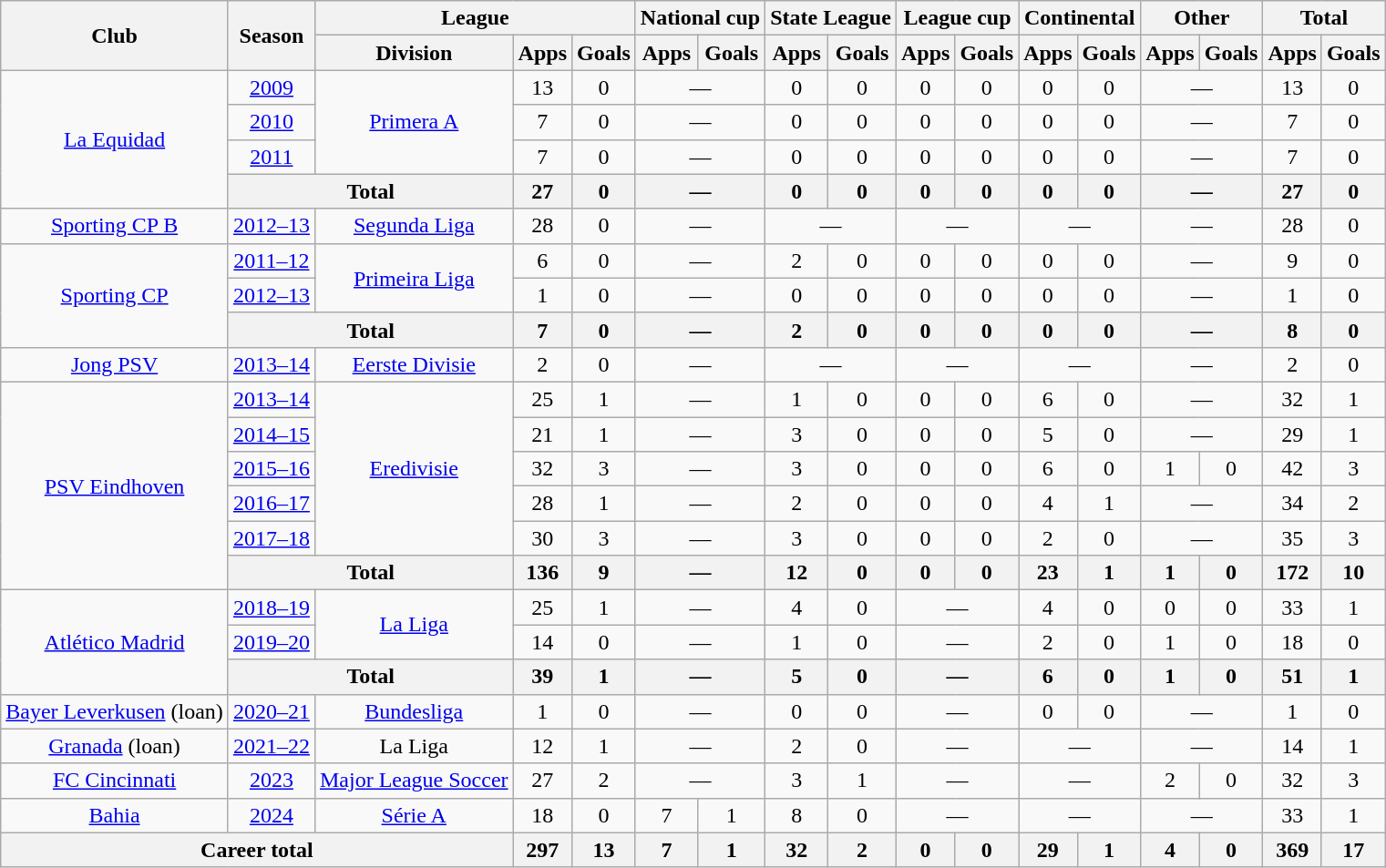<table class="wikitable" style="text-align:center">
<tr>
<th rowspan=2>Club</th>
<th rowspan=2>Season</th>
<th colspan=3>League</th>
<th colspan=2>National cup</th>
<th colspan=2>State League</th>
<th colspan=2>League cup</th>
<th colspan=2>Continental</th>
<th colspan=2>Other</th>
<th colspan=2>Total</th>
</tr>
<tr>
<th>Division</th>
<th>Apps</th>
<th>Goals</th>
<th>Apps</th>
<th>Goals</th>
<th>Apps</th>
<th>Goals</th>
<th>Apps</th>
<th>Goals</th>
<th>Apps</th>
<th>Goals</th>
<th>Apps</th>
<th>Goals</th>
<th>Apps</th>
<th>Goals</th>
</tr>
<tr>
<td rowspan=4><a href='#'>La Equidad</a></td>
<td><a href='#'>2009</a></td>
<td rowspan=3><a href='#'>Primera A</a></td>
<td>13</td>
<td>0</td>
<td colspan=2>—</td>
<td>0</td>
<td>0</td>
<td>0</td>
<td>0</td>
<td>0</td>
<td>0</td>
<td colspan=2>—</td>
<td>13</td>
<td>0</td>
</tr>
<tr>
<td><a href='#'>2010</a></td>
<td>7</td>
<td>0</td>
<td colspan=2>—</td>
<td>0</td>
<td>0</td>
<td>0</td>
<td>0</td>
<td>0</td>
<td>0</td>
<td colspan=2>—</td>
<td>7</td>
<td>0</td>
</tr>
<tr>
<td><a href='#'>2011</a></td>
<td>7</td>
<td>0</td>
<td colspan=2>—</td>
<td>0</td>
<td>0</td>
<td>0</td>
<td>0</td>
<td>0</td>
<td>0</td>
<td colspan=2>—</td>
<td>7</td>
<td>0</td>
</tr>
<tr>
<th colspan=2>Total</th>
<th>27</th>
<th>0</th>
<th colspan=2>—</th>
<th>0</th>
<th>0</th>
<th>0</th>
<th>0</th>
<th>0</th>
<th>0</th>
<th colspan=2>—</th>
<th>27</th>
<th>0</th>
</tr>
<tr>
<td><a href='#'>Sporting CP B</a></td>
<td><a href='#'>2012–13</a></td>
<td><a href='#'>Segunda Liga</a></td>
<td>28</td>
<td>0</td>
<td colspan=2>—</td>
<td colspan=2>—</td>
<td colspan=2>—</td>
<td colspan=2>—</td>
<td colspan=2>—</td>
<td>28</td>
<td>0</td>
</tr>
<tr>
<td rowspan=3><a href='#'>Sporting CP</a></td>
<td><a href='#'>2011–12</a></td>
<td rowspan=2><a href='#'>Primeira Liga</a></td>
<td>6</td>
<td>0</td>
<td colspan=2>—</td>
<td>2</td>
<td>0</td>
<td>0</td>
<td>0</td>
<td>0</td>
<td>0</td>
<td colspan=2>—</td>
<td>9</td>
<td>0</td>
</tr>
<tr>
<td><a href='#'>2012–13</a></td>
<td>1</td>
<td>0</td>
<td colspan=2>—</td>
<td>0</td>
<td>0</td>
<td>0</td>
<td>0</td>
<td>0</td>
<td>0</td>
<td colspan=2>—</td>
<td>1</td>
<td>0</td>
</tr>
<tr>
<th colspan=2>Total</th>
<th>7</th>
<th>0</th>
<th colspan=2>—</th>
<th>2</th>
<th>0</th>
<th>0</th>
<th>0</th>
<th>0</th>
<th>0</th>
<th colspan=2>—</th>
<th>8</th>
<th>0</th>
</tr>
<tr>
<td><a href='#'>Jong PSV</a></td>
<td><a href='#'>2013–14</a></td>
<td><a href='#'>Eerste Divisie</a></td>
<td>2</td>
<td>0</td>
<td colspan=2>—</td>
<td colspan=2>—</td>
<td colspan=2>—</td>
<td colspan=2>—</td>
<td colspan=2>—</td>
<td>2</td>
<td>0</td>
</tr>
<tr>
<td rowspan=6><a href='#'>PSV Eindhoven</a></td>
<td><a href='#'>2013–14</a></td>
<td rowspan=5><a href='#'>Eredivisie</a></td>
<td>25</td>
<td>1</td>
<td colspan=2>—</td>
<td>1</td>
<td>0</td>
<td>0</td>
<td>0</td>
<td>6</td>
<td>0</td>
<td colspan=2>—</td>
<td>32</td>
<td>1</td>
</tr>
<tr>
<td><a href='#'>2014–15</a></td>
<td>21</td>
<td>1</td>
<td colspan=2>—</td>
<td>3</td>
<td>0</td>
<td>0</td>
<td>0</td>
<td>5</td>
<td>0</td>
<td colspan=2>—</td>
<td>29</td>
<td>1</td>
</tr>
<tr>
<td><a href='#'>2015–16</a></td>
<td>32</td>
<td>3</td>
<td colspan=2>—</td>
<td>3</td>
<td>0</td>
<td>0</td>
<td>0</td>
<td>6</td>
<td>0</td>
<td>1</td>
<td>0</td>
<td>42</td>
<td>3</td>
</tr>
<tr>
<td><a href='#'>2016–17</a></td>
<td>28</td>
<td>1</td>
<td colspan=2>—</td>
<td>2</td>
<td>0</td>
<td>0</td>
<td>0</td>
<td>4</td>
<td>1</td>
<td colspan=2>—</td>
<td>34</td>
<td>2</td>
</tr>
<tr>
<td><a href='#'>2017–18</a></td>
<td>30</td>
<td>3</td>
<td colspan=2>—</td>
<td>3</td>
<td>0</td>
<td>0</td>
<td>0</td>
<td>2</td>
<td>0</td>
<td colspan=2>—</td>
<td>35</td>
<td>3</td>
</tr>
<tr>
<th colspan=2>Total</th>
<th>136</th>
<th>9</th>
<th colspan=2>—</th>
<th>12</th>
<th>0</th>
<th>0</th>
<th>0</th>
<th>23</th>
<th>1</th>
<th>1</th>
<th>0</th>
<th>172</th>
<th>10</th>
</tr>
<tr>
<td rowspan=3><a href='#'>Atlético Madrid</a></td>
<td><a href='#'>2018–19</a></td>
<td rowspan=2><a href='#'>La Liga</a></td>
<td>25</td>
<td>1</td>
<td colspan=2>—</td>
<td>4</td>
<td>0</td>
<td colspan=2>—</td>
<td>4</td>
<td>0</td>
<td>0</td>
<td>0</td>
<td>33</td>
<td>1</td>
</tr>
<tr>
<td><a href='#'>2019–20</a></td>
<td>14</td>
<td>0</td>
<td colspan=2>—</td>
<td>1</td>
<td>0</td>
<td colspan=2>—</td>
<td>2</td>
<td>0</td>
<td>1</td>
<td>0</td>
<td>18</td>
<td>0</td>
</tr>
<tr>
<th colspan=2>Total</th>
<th>39</th>
<th>1</th>
<th colspan=2>—</th>
<th>5</th>
<th>0</th>
<th colspan=2>—</th>
<th>6</th>
<th>0</th>
<th>1</th>
<th>0</th>
<th>51</th>
<th>1</th>
</tr>
<tr>
<td><a href='#'>Bayer Leverkusen</a> (loan)</td>
<td><a href='#'>2020–21</a></td>
<td><a href='#'>Bundesliga</a></td>
<td>1</td>
<td>0</td>
<td colspan=2>—</td>
<td>0</td>
<td>0</td>
<td colspan=2>—</td>
<td>0</td>
<td>0</td>
<td colspan=2>—</td>
<td>1</td>
<td>0</td>
</tr>
<tr>
<td><a href='#'>Granada</a> (loan)</td>
<td><a href='#'>2021–22</a></td>
<td>La Liga</td>
<td>12</td>
<td>1</td>
<td colspan=2>—</td>
<td>2</td>
<td>0</td>
<td colspan=2>—</td>
<td colspan=2>—</td>
<td colspan=2>—</td>
<td>14</td>
<td>1</td>
</tr>
<tr>
<td><a href='#'>FC Cincinnati</a></td>
<td><a href='#'>2023</a></td>
<td><a href='#'>Major League Soccer</a></td>
<td>27</td>
<td>2</td>
<td colspan=2>—</td>
<td>3</td>
<td>1</td>
<td colspan=2>—</td>
<td colspan=2>—</td>
<td>2</td>
<td>0</td>
<td>32</td>
<td>3</td>
</tr>
<tr>
<td><a href='#'>Bahia</a></td>
<td><a href='#'>2024</a></td>
<td><a href='#'>Série A</a></td>
<td>18</td>
<td>0</td>
<td>7</td>
<td>1</td>
<td>8</td>
<td>0</td>
<td colspan="2">—</td>
<td colspan="2">—</td>
<td colspan="2">—</td>
<td>33</td>
<td>1</td>
</tr>
<tr>
<th colspan=3>Career total</th>
<th>297</th>
<th>13</th>
<th>7</th>
<th>1</th>
<th>32</th>
<th>2</th>
<th>0</th>
<th>0</th>
<th>29</th>
<th>1</th>
<th>4</th>
<th>0</th>
<th>369</th>
<th>17</th>
</tr>
</table>
